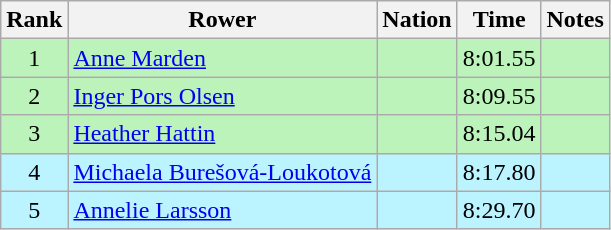<table class="wikitable sortable" style="text-align:center">
<tr>
<th>Rank</th>
<th>Rower</th>
<th>Nation</th>
<th>Time</th>
<th>Notes</th>
</tr>
<tr bgcolor=bbf3bb>
<td>1</td>
<td align=left data-sort-value="Marden, Anne"><a href='#'>Anne Marden</a></td>
<td align=left></td>
<td>8:01.55</td>
<td></td>
</tr>
<tr bgcolor=bbf3bb>
<td>2</td>
<td align=left data-sort-value="Pors Olsen, Inger"><a href='#'>Inger Pors Olsen</a></td>
<td align=left></td>
<td>8:09.55</td>
<td></td>
</tr>
<tr bgcolor=bbf3bb>
<td>3</td>
<td align=left data-sort-value="Hattin, Heather"><a href='#'>Heather Hattin</a></td>
<td align=left></td>
<td>8:15.04</td>
<td></td>
</tr>
<tr bgcolor=bbf3ff>
<td>4</td>
<td align=left data-sort-value="Burešová-Loukotová, Michaela"><a href='#'>Michaela Burešová-Loukotová</a></td>
<td align=left></td>
<td>8:17.80</td>
<td></td>
</tr>
<tr bgcolor=bbf3ff>
<td>5</td>
<td align=left data-sort-value="Larsson, Annelie"><a href='#'>Annelie Larsson</a></td>
<td align=left></td>
<td>8:29.70</td>
<td></td>
</tr>
</table>
